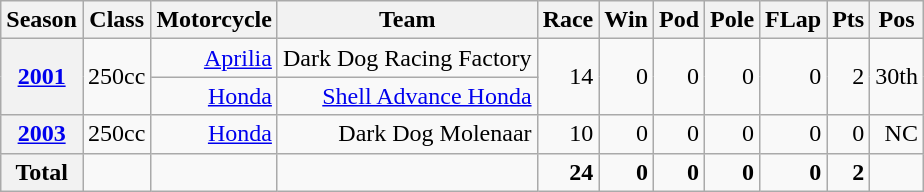<table class="wikitable" style=text-align:right>
<tr>
<th>Season</th>
<th>Class</th>
<th>Motorcycle</th>
<th>Team</th>
<th>Race</th>
<th>Win</th>
<th>Pod</th>
<th>Pole</th>
<th>FLap</th>
<th>Pts</th>
<th>Pos</th>
</tr>
<tr>
<th rowspan=2><a href='#'>2001</a></th>
<td rowspan=2>250cc</td>
<td><a href='#'>Aprilia</a></td>
<td>Dark Dog Racing Factory</td>
<td rowspan=2>14</td>
<td rowspan=2>0</td>
<td rowspan=2>0</td>
<td rowspan=2>0</td>
<td rowspan=2>0</td>
<td rowspan=2>2</td>
<td rowspan=2>30th</td>
</tr>
<tr>
<td><a href='#'>Honda</a></td>
<td><a href='#'>Shell Advance Honda</a></td>
</tr>
<tr>
<th><a href='#'>2003</a></th>
<td>250cc</td>
<td><a href='#'>Honda</a></td>
<td>Dark Dog Molenaar</td>
<td>10</td>
<td>0</td>
<td>0</td>
<td>0</td>
<td>0</td>
<td>0</td>
<td>NC</td>
</tr>
<tr>
<th>Total</th>
<td></td>
<td></td>
<td></td>
<td><strong>24</strong></td>
<td><strong>0</strong></td>
<td><strong>0</strong></td>
<td><strong>0</strong></td>
<td><strong>0</strong></td>
<td><strong>2</strong></td>
<td></td>
</tr>
</table>
